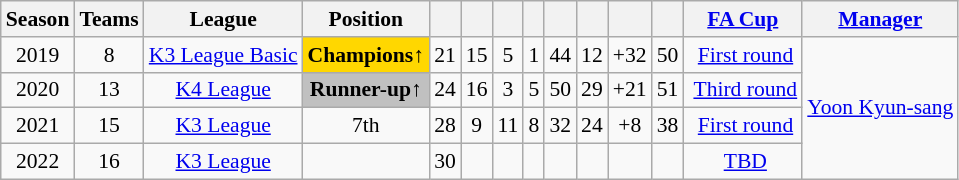<table class="wikitable" style="text-align: center; font-size:90%;">
<tr>
<th>Season</th>
<th>Teams</th>
<th>League</th>
<th>Position</th>
<th></th>
<th></th>
<th></th>
<th></th>
<th></th>
<th></th>
<th></th>
<th></th>
<th><a href='#'>FA Cup</a></th>
<th><a href='#'>Manager</a></th>
</tr>
<tr>
<td>2019</td>
<td>8</td>
<td><a href='#'>K3 League Basic</a></td>
<td style="background-color:gold"><strong>Champions</strong>↑</td>
<td>21</td>
<td>15</td>
<td>5</td>
<td>1</td>
<td>44</td>
<td>12</td>
<td align=right>+32</td>
<td>50</td>
<td> <a href='#'>First round</a></td>
<td rowspan=4><a href='#'>Yoon Kyun-sang</a></td>
</tr>
<tr>
<td>2020</td>
<td>13</td>
<td><a href='#'>K4 League</a></td>
<td style="background-color:silver"><strong>Runner-up</strong>↑</td>
<td>24</td>
<td>16</td>
<td>3</td>
<td>5</td>
<td>50</td>
<td>29</td>
<td align=right>+21</td>
<td>51</td>
<td> <a href='#'>Third round</a></td>
</tr>
<tr>
<td>2021</td>
<td>15</td>
<td><a href='#'>K3 League</a></td>
<td>7th</td>
<td>28</td>
<td>9</td>
<td>11</td>
<td>8</td>
<td>32</td>
<td>24</td>
<td align=center>+8</td>
<td>38</td>
<td> <a href='#'>First round</a></td>
</tr>
<tr>
<td>2022</td>
<td>16</td>
<td><a href='#'>K3 League</a></td>
<td></td>
<td>30</td>
<td></td>
<td></td>
<td></td>
<td></td>
<td></td>
<td align=right></td>
<td></td>
<td> <a href='#'>TBD</a></td>
</tr>
</table>
